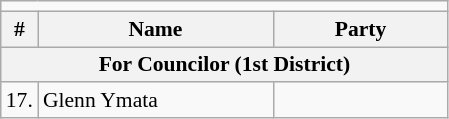<table class=wikitable style="font-size:90%">
<tr>
<td colspan=5 bgcolor=></td>
</tr>
<tr>
<th>#</th>
<th width=150px>Name</th>
<th colspan=2 width=110px>Party</th>
</tr>
<tr>
<th colspan=5>For Councilor (1st District)</th>
</tr>
<tr>
<td>17.</td>
<td>Glenn Ymata</td>
<td></td>
</tr>
</table>
